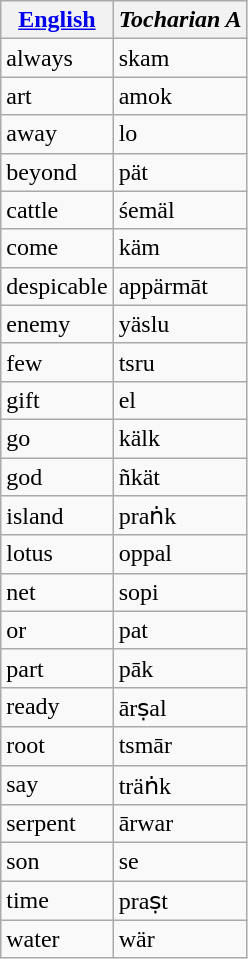<table class="wikitable sortable">
<tr>
<th><a href='#'>English</a></th>
<th><em>Tocharian A</em></th>
</tr>
<tr>
<td>always</td>
<td>skam</td>
</tr>
<tr>
<td>art</td>
<td>amok</td>
</tr>
<tr>
<td>away</td>
<td>lo</td>
</tr>
<tr>
<td>beyond</td>
<td>pät</td>
</tr>
<tr>
<td>cattle</td>
<td>śemäl</td>
</tr>
<tr>
<td>come</td>
<td>käm</td>
</tr>
<tr>
<td>despicable</td>
<td>appärmāt</td>
</tr>
<tr>
<td>enemy</td>
<td>yäslu</td>
</tr>
<tr>
<td>few</td>
<td>tsru</td>
</tr>
<tr>
<td>gift</td>
<td>el</td>
</tr>
<tr>
<td>go</td>
<td>kälk</td>
</tr>
<tr>
<td>god</td>
<td>ñkät</td>
</tr>
<tr>
<td>island</td>
<td>praṅk</td>
</tr>
<tr>
<td>lotus</td>
<td>oppal</td>
</tr>
<tr>
<td>net</td>
<td>sopi</td>
</tr>
<tr>
<td>or</td>
<td>pat</td>
</tr>
<tr>
<td>part</td>
<td>pāk</td>
</tr>
<tr>
<td>ready</td>
<td>ārṣal</td>
</tr>
<tr>
<td>root</td>
<td>tsmār</td>
</tr>
<tr>
<td>say</td>
<td>träṅk</td>
</tr>
<tr>
<td>serpent</td>
<td>ārwar</td>
</tr>
<tr>
<td>son</td>
<td>se</td>
</tr>
<tr>
<td>time</td>
<td>praṣt</td>
</tr>
<tr>
<td>water</td>
<td>wär</td>
</tr>
</table>
